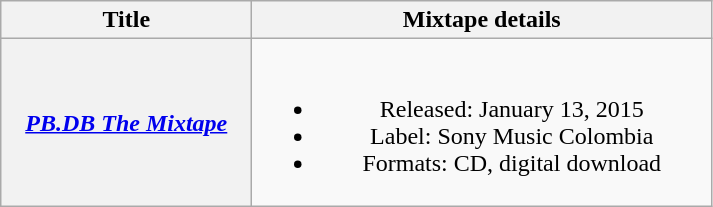<table class="wikitable plainrowheaders" style="text-align:center;">
<tr>
<th scope="col" style="width:10em;">Title</th>
<th scope="col" style="width:18.7em;">Mixtape details</th>
</tr>
<tr>
<th scope="row"><em><a href='#'>PB.DB The Mixtape</a></em></th>
<td><br><ul><li>Released: January 13, 2015</li><li>Label: Sony Music Colombia</li><li>Formats: CD, digital download</li></ul></td>
</tr>
</table>
